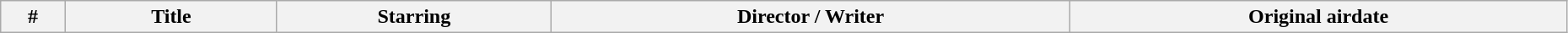<table class="wikitable plainrowheaders" style="width:98%;">
<tr>
<th>#</th>
<th width=160>Title</th>
<th>Starring</th>
<th>Director / Writer</th>
<th>Original airdate<br>




</th>
</tr>
</table>
